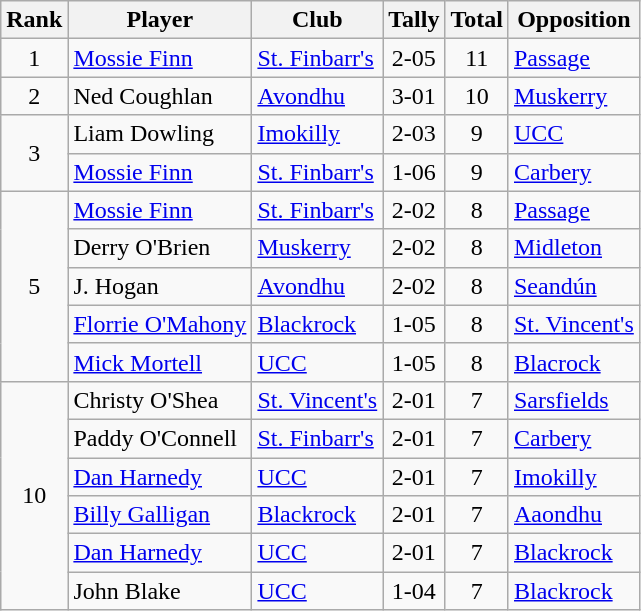<table class="wikitable">
<tr>
<th>Rank</th>
<th>Player</th>
<th>Club</th>
<th>Tally</th>
<th>Total</th>
<th>Opposition</th>
</tr>
<tr>
<td rowspan="1" style="text-align:center;">1</td>
<td><a href='#'>Mossie Finn</a></td>
<td><a href='#'>St. Finbarr's</a></td>
<td align=center>2-05</td>
<td align=center>11</td>
<td><a href='#'>Passage</a></td>
</tr>
<tr>
<td rowspan="1" style="text-align:center;">2</td>
<td>Ned Coughlan</td>
<td><a href='#'>Avondhu</a></td>
<td align=center>3-01</td>
<td align=center>10</td>
<td><a href='#'>Muskerry</a></td>
</tr>
<tr>
<td rowspan="2" style="text-align:center;">3</td>
<td>Liam Dowling</td>
<td><a href='#'>Imokilly</a></td>
<td align=center>2-03</td>
<td align=center>9</td>
<td><a href='#'>UCC</a></td>
</tr>
<tr>
<td><a href='#'>Mossie Finn</a></td>
<td><a href='#'>St. Finbarr's</a></td>
<td align=center>1-06</td>
<td align=center>9</td>
<td><a href='#'>Carbery</a></td>
</tr>
<tr>
<td rowspan="5" style="text-align:center;">5</td>
<td><a href='#'>Mossie Finn</a></td>
<td><a href='#'>St. Finbarr's</a></td>
<td align=center>2-02</td>
<td align=center>8</td>
<td><a href='#'>Passage</a></td>
</tr>
<tr>
<td>Derry O'Brien</td>
<td><a href='#'>Muskerry</a></td>
<td align=center>2-02</td>
<td align=center>8</td>
<td><a href='#'>Midleton</a></td>
</tr>
<tr>
<td>J. Hogan</td>
<td><a href='#'>Avondhu</a></td>
<td align=center>2-02</td>
<td align=center>8</td>
<td><a href='#'>Seandún</a></td>
</tr>
<tr>
<td><a href='#'>Florrie O'Mahony</a></td>
<td><a href='#'>Blackrock</a></td>
<td align=center>1-05</td>
<td align=center>8</td>
<td><a href='#'>St. Vincent's</a></td>
</tr>
<tr>
<td><a href='#'>Mick Mortell</a></td>
<td><a href='#'>UCC</a></td>
<td align=center>1-05</td>
<td align=center>8</td>
<td><a href='#'>Blacrock</a></td>
</tr>
<tr>
<td rowspan="6" style="text-align:center;">10</td>
<td>Christy O'Shea</td>
<td><a href='#'>St. Vincent's</a></td>
<td align=center>2-01</td>
<td align=center>7</td>
<td><a href='#'>Sarsfields</a></td>
</tr>
<tr>
<td>Paddy O'Connell</td>
<td><a href='#'>St. Finbarr's</a></td>
<td align=center>2-01</td>
<td align=center>7</td>
<td><a href='#'>Carbery</a></td>
</tr>
<tr>
<td><a href='#'>Dan Harnedy</a></td>
<td><a href='#'>UCC</a></td>
<td align=center>2-01</td>
<td align=center>7</td>
<td><a href='#'>Imokilly</a></td>
</tr>
<tr>
<td><a href='#'>Billy Galligan</a></td>
<td><a href='#'>Blackrock</a></td>
<td align=center>2-01</td>
<td align=center>7</td>
<td><a href='#'>Aaondhu</a></td>
</tr>
<tr>
<td><a href='#'>Dan Harnedy</a></td>
<td><a href='#'>UCC</a></td>
<td align=center>2-01</td>
<td align=center>7</td>
<td><a href='#'>Blackrock</a></td>
</tr>
<tr>
<td>John Blake</td>
<td><a href='#'>UCC</a></td>
<td align=center>1-04</td>
<td align=center>7</td>
<td><a href='#'>Blackrock</a></td>
</tr>
</table>
